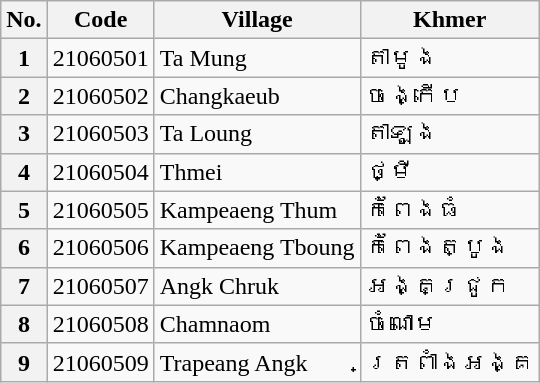<table class="wikitable sortable mw-collapsible">
<tr>
<th>No.</th>
<th>Code</th>
<th>Village</th>
<th>Khmer</th>
</tr>
<tr>
<th>1</th>
<td>21060501</td>
<td>Ta Mung</td>
<td>តាមូង</td>
</tr>
<tr>
<th>2</th>
<td>21060502</td>
<td>Changkaeub</td>
<td>ចង្កើប</td>
</tr>
<tr>
<th>3</th>
<td>21060503</td>
<td>Ta Loung</td>
<td>តាឡូង</td>
</tr>
<tr>
<th>4</th>
<td>21060504</td>
<td>Thmei</td>
<td>ថ្មី</td>
</tr>
<tr>
<th>5</th>
<td>21060505</td>
<td>Kampeaeng Thum</td>
<td>កំពែងធំ</td>
</tr>
<tr>
<th>6</th>
<td>21060506</td>
<td>Kampeaeng Tboung</td>
<td>កំពែងត្បូង</td>
</tr>
<tr>
<th>7</th>
<td>21060507</td>
<td>Angk Chruk</td>
<td>អង្គជ្រូក</td>
</tr>
<tr>
<th>8</th>
<td>21060508</td>
<td>Chamnaom</td>
<td>ចំណោម</td>
</tr>
<tr>
<th>9</th>
<td>21060509</td>
<td>Trapeang Angk</td>
<td>ត្រពាំងអង្គ</td>
</tr>
</table>
